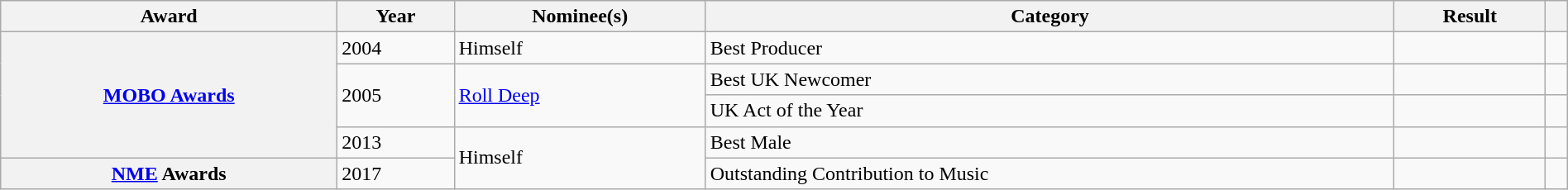<table class="wikitable sortable plainrowheaders" style="width:100%">
<tr>
<th scope="col">Award</th>
<th scope="col">Year</th>
<th scope="col">Nominee(s)</th>
<th scope="col">Category</th>
<th scope="col">Result</th>
<th scope="col" class="unsortable"></th>
</tr>
<tr>
<th scope="row" rowspan="4"><a href='#'>MOBO Awards</a></th>
<td>2004</td>
<td>Himself</td>
<td>Best Producer</td>
<td></td>
<td></td>
</tr>
<tr>
<td rowspan="2">2005</td>
<td rowspan="2"><a href='#'>Roll Deep</a></td>
<td>Best UK Newcomer</td>
<td></td>
<td></td>
</tr>
<tr>
<td>UK Act of the Year</td>
<td></td>
<td></td>
</tr>
<tr>
<td>2013</td>
<td rowspan="2">Himself</td>
<td>Best Male</td>
<td></td>
<td></td>
</tr>
<tr>
<th scope="row"><a href='#'>NME</a> Awards</th>
<td>2017</td>
<td>Outstanding Contribution to Music</td>
<td></td>
<td></td>
</tr>
</table>
